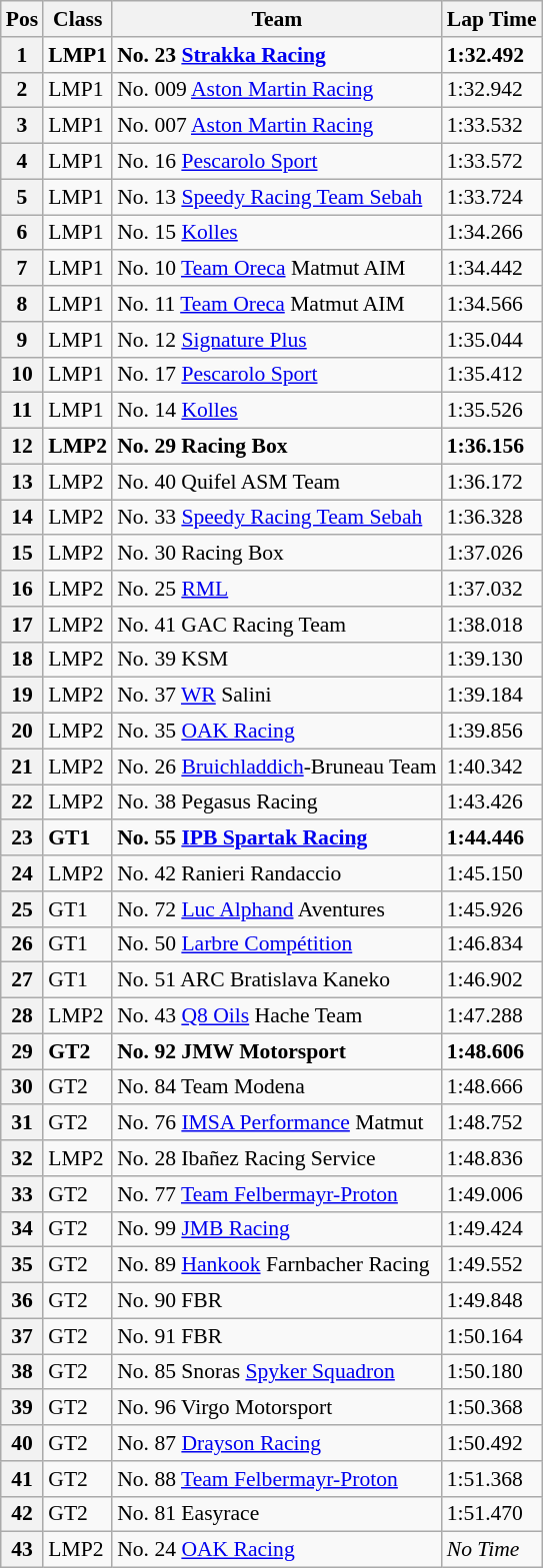<table class="wikitable" style="font-size: 90%;">
<tr>
<th>Pos</th>
<th>Class</th>
<th>Team</th>
<th>Lap Time</th>
</tr>
<tr style="font-weight:bold">
<th>1</th>
<td>LMP1</td>
<td>No. 23 <a href='#'>Strakka Racing</a></td>
<td>1:32.492</td>
</tr>
<tr>
<th>2</th>
<td>LMP1</td>
<td>No. 009 <a href='#'>Aston Martin Racing</a></td>
<td>1:32.942</td>
</tr>
<tr>
<th>3</th>
<td>LMP1</td>
<td>No. 007 <a href='#'>Aston Martin Racing</a></td>
<td>1:33.532</td>
</tr>
<tr>
<th>4</th>
<td>LMP1</td>
<td>No. 16 <a href='#'>Pescarolo Sport</a></td>
<td>1:33.572</td>
</tr>
<tr>
<th>5</th>
<td>LMP1</td>
<td>No. 13 <a href='#'>Speedy Racing Team Sebah</a></td>
<td>1:33.724</td>
</tr>
<tr>
<th>6</th>
<td>LMP1</td>
<td>No. 15 <a href='#'>Kolles</a></td>
<td>1:34.266</td>
</tr>
<tr>
<th>7</th>
<td>LMP1</td>
<td>No. 10 <a href='#'>Team Oreca</a> Matmut AIM</td>
<td>1:34.442</td>
</tr>
<tr>
<th>8</th>
<td>LMP1</td>
<td>No. 11 <a href='#'>Team Oreca</a> Matmut AIM</td>
<td>1:34.566</td>
</tr>
<tr>
<th>9</th>
<td>LMP1</td>
<td>No. 12 <a href='#'>Signature Plus</a></td>
<td>1:35.044</td>
</tr>
<tr>
<th>10</th>
<td>LMP1</td>
<td>No. 17 <a href='#'>Pescarolo Sport</a></td>
<td>1:35.412</td>
</tr>
<tr>
<th>11</th>
<td>LMP1</td>
<td>No. 14 <a href='#'>Kolles</a></td>
<td>1:35.526</td>
</tr>
<tr style="font-weight:bold">
<th>12</th>
<td>LMP2</td>
<td>No. 29 Racing Box</td>
<td>1:36.156</td>
</tr>
<tr>
<th>13</th>
<td>LMP2</td>
<td>No. 40 Quifel ASM Team</td>
<td>1:36.172</td>
</tr>
<tr>
<th>14</th>
<td>LMP2</td>
<td>No. 33 <a href='#'>Speedy Racing Team Sebah</a></td>
<td>1:36.328</td>
</tr>
<tr>
<th>15</th>
<td>LMP2</td>
<td>No. 30 Racing Box</td>
<td>1:37.026</td>
</tr>
<tr>
<th>16</th>
<td>LMP2</td>
<td>No. 25 <a href='#'>RML</a></td>
<td>1:37.032</td>
</tr>
<tr>
<th>17</th>
<td>LMP2</td>
<td>No. 41 GAC Racing Team</td>
<td>1:38.018</td>
</tr>
<tr>
<th>18</th>
<td>LMP2</td>
<td>No. 39 KSM</td>
<td>1:39.130</td>
</tr>
<tr>
<th>19</th>
<td>LMP2</td>
<td>No. 37 <a href='#'>WR</a> Salini</td>
<td>1:39.184</td>
</tr>
<tr>
<th>20</th>
<td>LMP2</td>
<td>No. 35 <a href='#'>OAK Racing</a></td>
<td>1:39.856</td>
</tr>
<tr>
<th>21</th>
<td>LMP2</td>
<td>No. 26 <a href='#'>Bruichladdich</a>-Bruneau Team</td>
<td>1:40.342</td>
</tr>
<tr>
<th>22</th>
<td>LMP2</td>
<td>No. 38 Pegasus Racing</td>
<td>1:43.426</td>
</tr>
<tr style="font-weight:bold">
<th>23</th>
<td>GT1</td>
<td>No. 55 <a href='#'>IPB Spartak Racing</a></td>
<td>1:44.446</td>
</tr>
<tr>
<th>24</th>
<td>LMP2</td>
<td>No. 42 Ranieri Randaccio</td>
<td>1:45.150</td>
</tr>
<tr>
<th>25</th>
<td>GT1</td>
<td>No. 72 <a href='#'>Luc Alphand</a> Aventures</td>
<td>1:45.926</td>
</tr>
<tr>
<th>26</th>
<td>GT1</td>
<td>No. 50 <a href='#'>Larbre Compétition</a></td>
<td>1:46.834</td>
</tr>
<tr>
<th>27</th>
<td>GT1</td>
<td>No. 51 ARC Bratislava Kaneko</td>
<td>1:46.902</td>
</tr>
<tr>
<th>28</th>
<td>LMP2</td>
<td>No. 43 <a href='#'>Q8 Oils</a> Hache Team</td>
<td>1:47.288</td>
</tr>
<tr style="font-weight:bold">
<th>29</th>
<td>GT2</td>
<td>No. 92 JMW Motorsport</td>
<td>1:48.606</td>
</tr>
<tr>
<th>30</th>
<td>GT2</td>
<td>No. 84 Team Modena</td>
<td>1:48.666</td>
</tr>
<tr>
<th>31</th>
<td>GT2</td>
<td>No. 76 <a href='#'>IMSA Performance</a> Matmut</td>
<td>1:48.752</td>
</tr>
<tr>
<th>32</th>
<td>LMP2</td>
<td>No. 28 Ibañez Racing Service</td>
<td>1:48.836</td>
</tr>
<tr>
<th>33</th>
<td>GT2</td>
<td>No. 77 <a href='#'>Team Felbermayr-Proton</a></td>
<td>1:49.006</td>
</tr>
<tr>
<th>34</th>
<td>GT2</td>
<td>No. 99 <a href='#'>JMB Racing</a></td>
<td>1:49.424</td>
</tr>
<tr>
<th>35</th>
<td>GT2</td>
<td>No. 89 <a href='#'>Hankook</a> Farnbacher Racing</td>
<td>1:49.552</td>
</tr>
<tr>
<th>36</th>
<td>GT2</td>
<td>No. 90 FBR</td>
<td>1:49.848</td>
</tr>
<tr>
<th>37</th>
<td>GT2</td>
<td>No. 91 FBR</td>
<td>1:50.164</td>
</tr>
<tr>
<th>38</th>
<td>GT2</td>
<td>No. 85 Snoras <a href='#'>Spyker Squadron</a></td>
<td>1:50.180</td>
</tr>
<tr>
<th>39</th>
<td>GT2</td>
<td>No. 96 Virgo Motorsport</td>
<td>1:50.368</td>
</tr>
<tr>
<th>40</th>
<td>GT2</td>
<td>No. 87 <a href='#'>Drayson Racing</a></td>
<td>1:50.492</td>
</tr>
<tr>
<th>41</th>
<td>GT2</td>
<td>No. 88 <a href='#'>Team Felbermayr-Proton</a></td>
<td>1:51.368</td>
</tr>
<tr>
<th>42</th>
<td>GT2</td>
<td>No. 81 Easyrace</td>
<td>1:51.470</td>
</tr>
<tr>
<th>43</th>
<td>LMP2</td>
<td>No. 24 <a href='#'>OAK Racing</a></td>
<td><em>No Time</em></td>
</tr>
</table>
